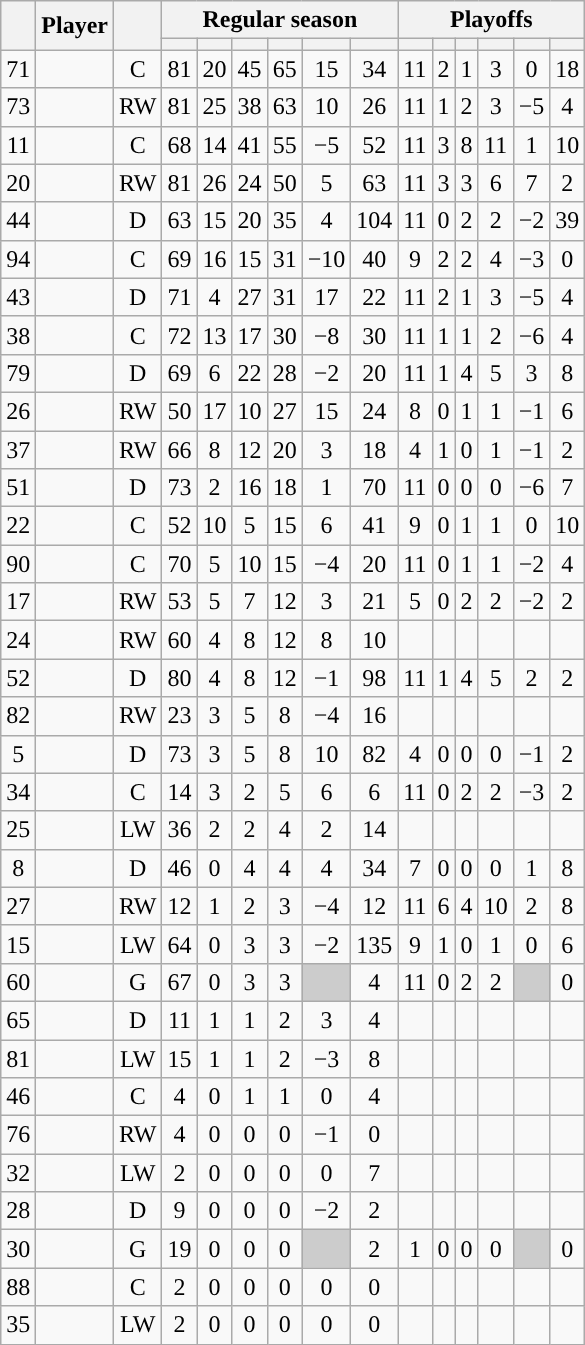<table class="wikitable sortable plainrowheaders" style="text-align:center;">
<tr>
<th scope="col" data-sort-type="number" rowspan="2"></th>
<th scope="col" rowspan="2">Player</th>
<th scope="col" rowspan="2"></th>
<th scope=colgroup colspan=6>Regular season</th>
<th scope=colgroup colspan=6>Playoffs</th>
</tr>
<tr>
<th scope="col" data-sort-type="number"></th>
<th scope="col" data-sort-type="number"></th>
<th scope="col" data-sort-type="number"></th>
<th scope="col" data-sort-type="number"></th>
<th scope="col" data-sort-type="number"></th>
<th scope="col" data-sort-type="number"></th>
<th scope="col" data-sort-type="number"></th>
<th scope="col" data-sort-type="number"></th>
<th scope="col" data-sort-type="number"></th>
<th scope="col" data-sort-type="number"></th>
<th scope="col" data-sort-type="number"></th>
<th scope="col" data-sort-type="number"></th>
</tr>
<tr>
<td scope="row">71</td>
<td align="left"></td>
<td>C</td>
<td>81</td>
<td>20</td>
<td>45</td>
<td>65</td>
<td>15</td>
<td>34</td>
<td>11</td>
<td>2</td>
<td>1</td>
<td>3</td>
<td>0</td>
<td>18</td>
</tr>
<tr>
<td scope="row">73</td>
<td align="left"></td>
<td>RW</td>
<td>81</td>
<td>25</td>
<td>38</td>
<td>63</td>
<td>10</td>
<td>26</td>
<td>11</td>
<td>1</td>
<td>2</td>
<td>3</td>
<td>−5</td>
<td>4</td>
</tr>
<tr>
<td scope="row">11</td>
<td align="left"></td>
<td>C</td>
<td>68</td>
<td>14</td>
<td>41</td>
<td>55</td>
<td>−5</td>
<td>52</td>
<td>11</td>
<td>3</td>
<td>8</td>
<td>11</td>
<td>1</td>
<td>10</td>
</tr>
<tr>
<td scope="row">20</td>
<td align="left"></td>
<td>RW</td>
<td>81</td>
<td>26</td>
<td>24</td>
<td>50</td>
<td>5</td>
<td>63</td>
<td>11</td>
<td>3</td>
<td>3</td>
<td>6</td>
<td>7</td>
<td>2</td>
</tr>
<tr>
<td scope="row">44</td>
<td align="left"></td>
<td>D</td>
<td>63</td>
<td>15</td>
<td>20</td>
<td>35</td>
<td>4</td>
<td>104</td>
<td>11</td>
<td>0</td>
<td>2</td>
<td>2</td>
<td>−2</td>
<td>39</td>
</tr>
<tr>
<td scope="row">94</td>
<td align="left"></td>
<td>C</td>
<td>69</td>
<td>16</td>
<td>15</td>
<td>31</td>
<td>−10</td>
<td>40</td>
<td>9</td>
<td>2</td>
<td>2</td>
<td>4</td>
<td>−3</td>
<td>0</td>
</tr>
<tr>
<td scope="row">43</td>
<td align="left"></td>
<td>D</td>
<td>71</td>
<td>4</td>
<td>27</td>
<td>31</td>
<td>17</td>
<td>22</td>
<td>11</td>
<td>2</td>
<td>1</td>
<td>3</td>
<td>−5</td>
<td>4</td>
</tr>
<tr>
<td scope="row">38</td>
<td align="left"></td>
<td>C</td>
<td>72</td>
<td>13</td>
<td>17</td>
<td>30</td>
<td>−8</td>
<td>30</td>
<td>11</td>
<td>1</td>
<td>1</td>
<td>2</td>
<td>−6</td>
<td>4</td>
</tr>
<tr>
<td scope="row">79</td>
<td align="left"></td>
<td>D</td>
<td>69</td>
<td>6</td>
<td>22</td>
<td>28</td>
<td>−2</td>
<td>20</td>
<td>11</td>
<td>1</td>
<td>4</td>
<td>5</td>
<td>3</td>
<td>8</td>
</tr>
<tr>
<td scope="row">26</td>
<td align="left"></td>
<td>RW</td>
<td>50</td>
<td>17</td>
<td>10</td>
<td>27</td>
<td>15</td>
<td>24</td>
<td>8</td>
<td>0</td>
<td>1</td>
<td>1</td>
<td>−1</td>
<td>6</td>
</tr>
<tr>
<td scope="row">37</td>
<td align="left"></td>
<td>RW</td>
<td>66</td>
<td>8</td>
<td>12</td>
<td>20</td>
<td>3</td>
<td>18</td>
<td>4</td>
<td>1</td>
<td>0</td>
<td>1</td>
<td>−1</td>
<td>2</td>
</tr>
<tr>
<td scope="row">51</td>
<td align="left"></td>
<td>D</td>
<td>73</td>
<td>2</td>
<td>16</td>
<td>18</td>
<td>1</td>
<td>70</td>
<td>11</td>
<td>0</td>
<td>0</td>
<td>0</td>
<td>−6</td>
<td>7</td>
</tr>
<tr>
<td scope="row">22</td>
<td align="left"></td>
<td>C</td>
<td>52</td>
<td>10</td>
<td>5</td>
<td>15</td>
<td>6</td>
<td>41</td>
<td>9</td>
<td>0</td>
<td>1</td>
<td>1</td>
<td>0</td>
<td>10</td>
</tr>
<tr>
<td scope="row">90</td>
<td align="left"></td>
<td>C</td>
<td>70</td>
<td>5</td>
<td>10</td>
<td>15</td>
<td>−4</td>
<td>20</td>
<td>11</td>
<td>0</td>
<td>1</td>
<td>1</td>
<td>−2</td>
<td>4</td>
</tr>
<tr>
<td scope="row">17</td>
<td align="left"></td>
<td>RW</td>
<td>53</td>
<td>5</td>
<td>7</td>
<td>12</td>
<td>3</td>
<td>21</td>
<td>5</td>
<td>0</td>
<td>2</td>
<td>2</td>
<td>−2</td>
<td>2</td>
</tr>
<tr>
<td scope="row">24</td>
<td align="left"></td>
<td>RW</td>
<td>60</td>
<td>4</td>
<td>8</td>
<td>12</td>
<td>8</td>
<td>10</td>
<td></td>
<td></td>
<td></td>
<td></td>
<td></td>
<td></td>
</tr>
<tr>
<td scope="row">52</td>
<td align="left"></td>
<td>D</td>
<td>80</td>
<td>4</td>
<td>8</td>
<td>12</td>
<td>−1</td>
<td>98</td>
<td>11</td>
<td>1</td>
<td>4</td>
<td>5</td>
<td>2</td>
<td>2</td>
</tr>
<tr>
<td scope="row">82</td>
<td align="left"></td>
<td>RW</td>
<td>23</td>
<td>3</td>
<td>5</td>
<td>8</td>
<td>−4</td>
<td>16</td>
<td></td>
<td></td>
<td></td>
<td></td>
<td></td>
<td></td>
</tr>
<tr>
<td scope="row">5</td>
<td align="left"></td>
<td>D</td>
<td>73</td>
<td>3</td>
<td>5</td>
<td>8</td>
<td>10</td>
<td>82</td>
<td>4</td>
<td>0</td>
<td>0</td>
<td>0</td>
<td>−1</td>
<td>2</td>
</tr>
<tr>
<td scope="row">34</td>
<td align="left"></td>
<td>C</td>
<td>14</td>
<td>3</td>
<td>2</td>
<td>5</td>
<td>6</td>
<td>6</td>
<td>11</td>
<td>0</td>
<td>2</td>
<td>2</td>
<td>−3</td>
<td>2</td>
</tr>
<tr>
<td scope="row">25</td>
<td align="left"></td>
<td>LW</td>
<td>36</td>
<td>2</td>
<td>2</td>
<td>4</td>
<td>2</td>
<td>14</td>
<td></td>
<td></td>
<td></td>
<td></td>
<td></td>
<td></td>
</tr>
<tr>
<td scope="row">8</td>
<td align="left"></td>
<td>D</td>
<td>46</td>
<td>0</td>
<td>4</td>
<td>4</td>
<td>4</td>
<td>34</td>
<td>7</td>
<td>0</td>
<td>0</td>
<td>0</td>
<td>1</td>
<td>8</td>
</tr>
<tr>
<td scope="row">27</td>
<td align="left"></td>
<td>RW</td>
<td>12</td>
<td>1</td>
<td>2</td>
<td>3</td>
<td>−4</td>
<td>12</td>
<td>11</td>
<td>6</td>
<td>4</td>
<td>10</td>
<td>2</td>
<td>8</td>
</tr>
<tr>
<td scope="row">15</td>
<td align="left"></td>
<td>LW</td>
<td>64</td>
<td>0</td>
<td>3</td>
<td>3</td>
<td>−2</td>
<td>135</td>
<td>9</td>
<td>1</td>
<td>0</td>
<td>1</td>
<td>0</td>
<td>6</td>
</tr>
<tr>
<td scope="row">60</td>
<td align="left"></td>
<td>G</td>
<td>67</td>
<td>0</td>
<td>3</td>
<td>3</td>
<td style="background:#ccc"></td>
<td>4</td>
<td>11</td>
<td>0</td>
<td>2</td>
<td>2</td>
<td style="background:#ccc"></td>
<td>0</td>
</tr>
<tr>
<td scope="row">65</td>
<td align="left"></td>
<td>D</td>
<td>11</td>
<td>1</td>
<td>1</td>
<td>2</td>
<td>3</td>
<td>4</td>
<td></td>
<td></td>
<td></td>
<td></td>
<td></td>
<td></td>
</tr>
<tr>
<td scope="row">81</td>
<td align="left"></td>
<td>LW</td>
<td>15</td>
<td>1</td>
<td>1</td>
<td>2</td>
<td>−3</td>
<td>8</td>
<td></td>
<td></td>
<td></td>
<td></td>
<td></td>
<td></td>
</tr>
<tr>
<td scope="row">46</td>
<td align="left"></td>
<td>C</td>
<td>4</td>
<td>0</td>
<td>1</td>
<td>1</td>
<td>0</td>
<td>4</td>
<td></td>
<td></td>
<td></td>
<td></td>
<td></td>
<td></td>
</tr>
<tr>
<td scope="row">76</td>
<td align="left"></td>
<td>RW</td>
<td>4</td>
<td>0</td>
<td>0</td>
<td>0</td>
<td>−1</td>
<td>0</td>
<td></td>
<td></td>
<td></td>
<td></td>
<td></td>
<td></td>
</tr>
<tr>
<td scope="row">32</td>
<td align="left"></td>
<td>LW</td>
<td>2</td>
<td>0</td>
<td>0</td>
<td>0</td>
<td>0</td>
<td>7</td>
<td></td>
<td></td>
<td></td>
<td></td>
<td></td>
<td></td>
</tr>
<tr>
<td scope="row">28</td>
<td align="left"></td>
<td>D</td>
<td>9</td>
<td>0</td>
<td>0</td>
<td>0</td>
<td>−2</td>
<td>2</td>
<td></td>
<td></td>
<td></td>
<td></td>
<td></td>
<td></td>
</tr>
<tr>
<td scope="row">30</td>
<td align="left"></td>
<td>G</td>
<td>19</td>
<td>0</td>
<td>0</td>
<td>0</td>
<td style="background:#ccc"></td>
<td>2</td>
<td>1</td>
<td>0</td>
<td>0</td>
<td>0</td>
<td style="background:#ccc"></td>
<td>0</td>
</tr>
<tr>
<td scope="row">88</td>
<td align="left"></td>
<td>C</td>
<td>2</td>
<td>0</td>
<td>0</td>
<td>0</td>
<td>0</td>
<td>0</td>
<td></td>
<td></td>
<td></td>
<td></td>
<td></td>
<td></td>
</tr>
<tr>
<td scope="row">35</td>
<td align="left"></td>
<td>LW</td>
<td>2</td>
<td>0</td>
<td>0</td>
<td>0</td>
<td>0</td>
<td>0</td>
<td></td>
<td></td>
<td></td>
<td></td>
<td></td>
<td></td>
</tr>
</table>
